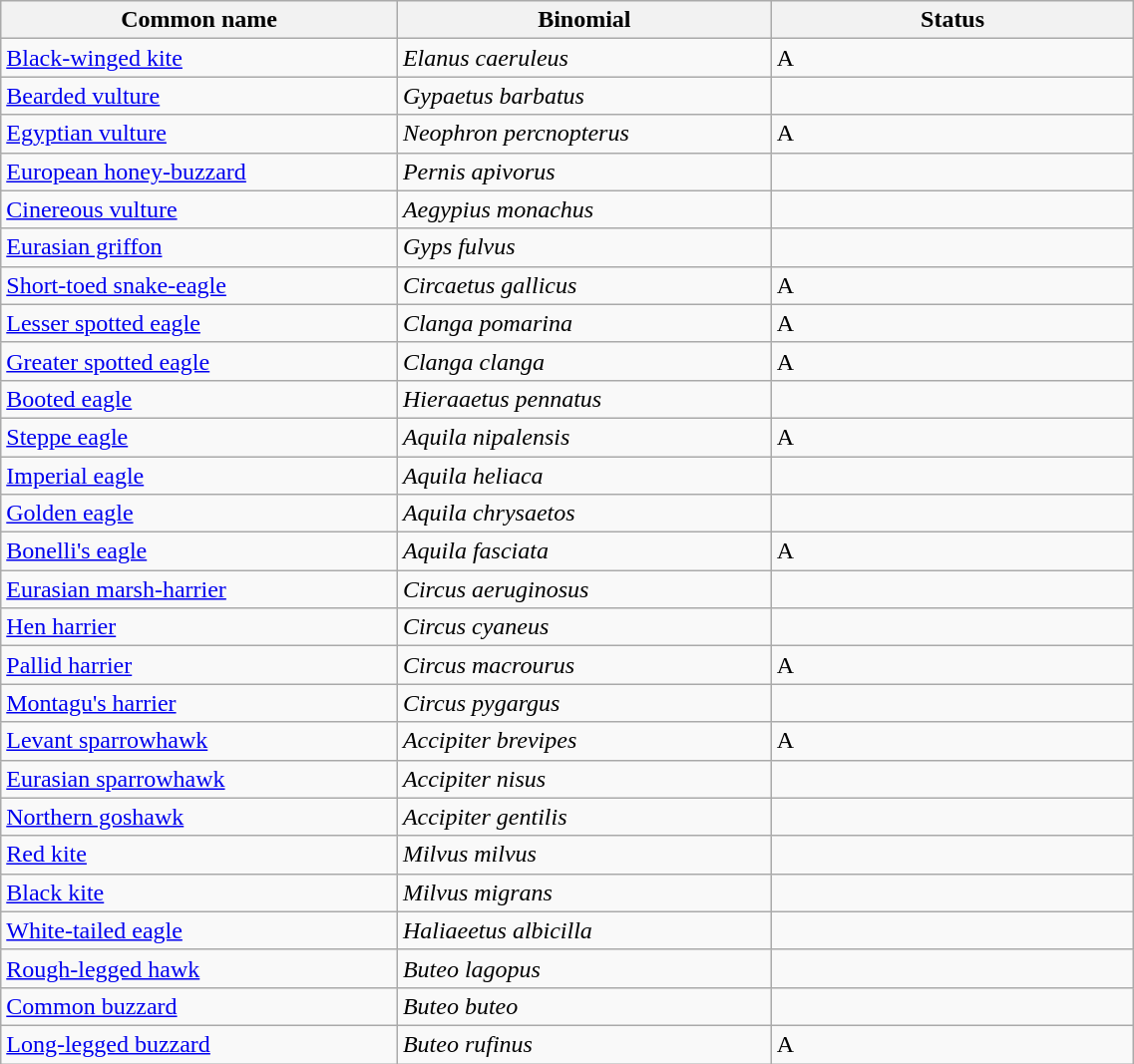<table width=60% class="wikitable">
<tr>
<th width=35%>Common name</th>
<th width=33%>Binomial</th>
<th width=32%>Status</th>
</tr>
<tr>
<td><a href='#'>Black-winged kite</a></td>
<td><em>Elanus caeruleus</em></td>
<td>A</td>
</tr>
<tr>
<td><a href='#'>Bearded vulture</a></td>
<td><em>Gypaetus barbatus</em></td>
<td></td>
</tr>
<tr>
<td><a href='#'>Egyptian vulture</a></td>
<td><em>Neophron percnopterus</em></td>
<td>A</td>
</tr>
<tr>
<td><a href='#'>European honey-buzzard</a></td>
<td><em>Pernis apivorus</em></td>
<td></td>
</tr>
<tr>
<td><a href='#'>Cinereous vulture</a></td>
<td><em>Aegypius monachus</em></td>
<td></td>
</tr>
<tr>
<td><a href='#'>Eurasian griffon</a></td>
<td><em>Gyps fulvus</em></td>
<td></td>
</tr>
<tr>
<td><a href='#'>Short-toed snake-eagle</a></td>
<td><em>Circaetus gallicus</em></td>
<td>A</td>
</tr>
<tr>
<td><a href='#'>Lesser spotted eagle</a></td>
<td><em>Clanga pomarina</em></td>
<td>A</td>
</tr>
<tr>
<td><a href='#'>Greater spotted eagle</a></td>
<td><em>Clanga clanga</em></td>
<td>A</td>
</tr>
<tr>
<td><a href='#'>Booted eagle</a></td>
<td><em>Hieraaetus pennatus</em></td>
<td></td>
</tr>
<tr>
<td><a href='#'>Steppe eagle</a></td>
<td><em>Aquila nipalensis</em></td>
<td>A</td>
</tr>
<tr>
<td><a href='#'>Imperial eagle</a></td>
<td><em>Aquila heliaca</em></td>
<td></td>
</tr>
<tr>
<td><a href='#'>Golden eagle</a></td>
<td><em>Aquila chrysaetos</em></td>
<td></td>
</tr>
<tr>
<td><a href='#'>Bonelli's eagle</a></td>
<td><em>Aquila fasciata</em></td>
<td>A</td>
</tr>
<tr>
<td><a href='#'>Eurasian marsh-harrier</a></td>
<td><em>Circus aeruginosus</em></td>
<td></td>
</tr>
<tr>
<td><a href='#'>Hen harrier</a></td>
<td><em>Circus cyaneus</em></td>
<td></td>
</tr>
<tr>
<td><a href='#'>Pallid harrier</a></td>
<td><em>Circus macrourus</em></td>
<td>A</td>
</tr>
<tr>
<td><a href='#'>Montagu's harrier</a></td>
<td><em>Circus pygargus</em></td>
<td></td>
</tr>
<tr>
<td><a href='#'>Levant sparrowhawk</a></td>
<td><em>Accipiter brevipes</em></td>
<td>A</td>
</tr>
<tr>
<td><a href='#'>Eurasian sparrowhawk</a></td>
<td><em>Accipiter nisus</em></td>
<td></td>
</tr>
<tr>
<td><a href='#'>Northern goshawk</a></td>
<td><em>Accipiter gentilis</em></td>
<td></td>
</tr>
<tr>
<td><a href='#'>Red kite</a></td>
<td><em>Milvus milvus</em></td>
<td></td>
</tr>
<tr>
<td><a href='#'>Black kite</a></td>
<td><em>Milvus migrans</em></td>
<td></td>
</tr>
<tr>
<td><a href='#'>White-tailed eagle</a></td>
<td><em>Haliaeetus albicilla</em></td>
<td></td>
</tr>
<tr>
<td><a href='#'>Rough-legged hawk</a></td>
<td><em>Buteo lagopus</em></td>
<td></td>
</tr>
<tr>
<td><a href='#'>Common buzzard</a></td>
<td><em>Buteo buteo</em></td>
<td></td>
</tr>
<tr>
<td><a href='#'>Long-legged buzzard</a></td>
<td><em>Buteo rufinus</em></td>
<td>A</td>
</tr>
</table>
